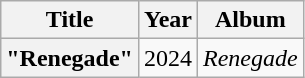<table class="wikitable plainrowheaders" style="text-align:center;">
<tr>
<th scope="col">Title</th>
<th scope="col">Year</th>
<th scope="col">Album</th>
</tr>
<tr>
<th scope="row">"Renegade"</th>
<td>2024</td>
<td><em>Renegade</em></td>
</tr>
</table>
